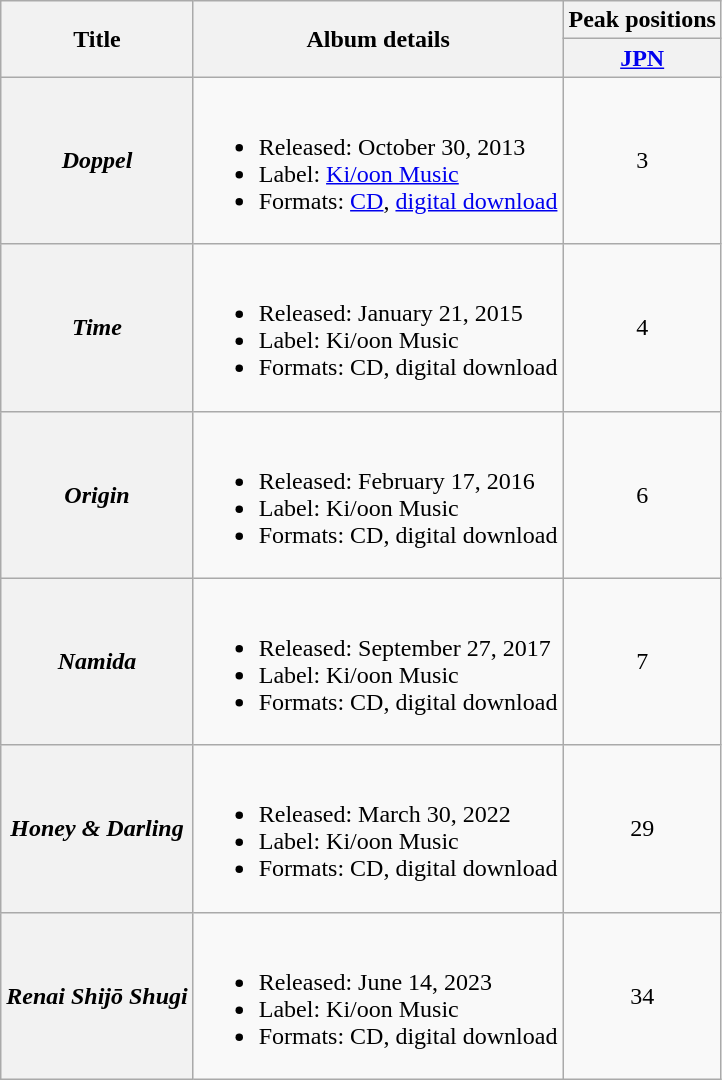<table class="wikitable plainrowheaders">
<tr>
<th scope="col" rowspan="2">Title</th>
<th scope="col" rowspan="2">Album details</th>
<th scope="col" colspan="1">Peak positions</th>
</tr>
<tr>
<th scope="col"><a href='#'>JPN</a><br></th>
</tr>
<tr>
<th scope="row"><em>Doppel</em></th>
<td><br><ul><li>Released: October 30, 2013</li><li>Label: <a href='#'>Ki/oon Music</a></li><li>Formats: <a href='#'>CD</a>, <a href='#'>digital download</a></li></ul></td>
<td align="center">3</td>
</tr>
<tr>
<th scope="row"><em>Time</em></th>
<td><br><ul><li>Released: January 21, 2015</li><li>Label: Ki/oon Music</li><li>Formats: CD, digital download</li></ul></td>
<td align="center">4</td>
</tr>
<tr>
<th scope="row"><em>Origin</em></th>
<td><br><ul><li>Released: February 17, 2016</li><li>Label: Ki/oon Music</li><li>Formats: CD, digital download</li></ul></td>
<td align="center">6</td>
</tr>
<tr>
<th scope="row"><em>Namida</em></th>
<td><br><ul><li>Released: September 27, 2017</li><li>Label: Ki/oon Music</li><li>Formats: CD, digital download</li></ul></td>
<td align="center">7</td>
</tr>
<tr>
<th scope="row"><em>Honey & Darling</em></th>
<td><br><ul><li>Released: March 30, 2022</li><li>Label: Ki/oon Music</li><li>Formats: CD, digital download</li></ul></td>
<td align="center">29</td>
</tr>
<tr>
<th scope="row"><em>Renai Shijō Shugi</em><br><em></em></th>
<td><br><ul><li>Released: June 14, 2023</li><li>Label: Ki/oon Music</li><li>Formats: CD, digital download</li></ul></td>
<td align="center">34</td>
</tr>
</table>
